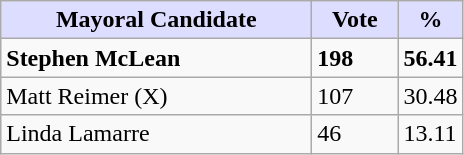<table class="wikitable">
<tr>
<th style="background:#ddf; width:200px;">Mayoral Candidate</th>
<th style="background:#ddf; width:50px;">Vote</th>
<th style="background:#ddf; width:30px;">%</th>
</tr>
<tr>
<td><strong>Stephen McLean</strong></td>
<td><strong>198</strong></td>
<td><strong>56.41</strong></td>
</tr>
<tr>
<td>Matt Reimer (X)</td>
<td>107</td>
<td>30.48</td>
</tr>
<tr>
<td>Linda Lamarre</td>
<td>46</td>
<td>13.11</td>
</tr>
</table>
